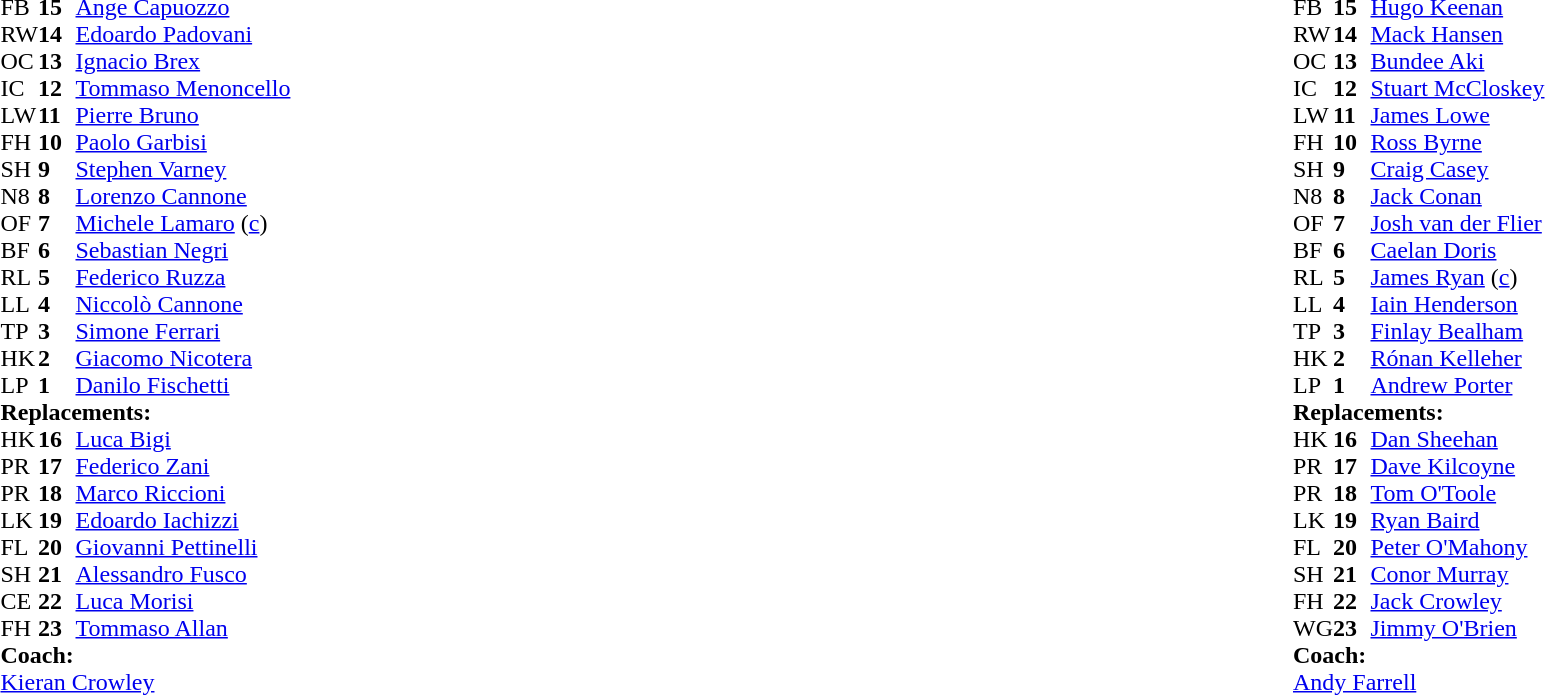<table style="width:100%">
<tr>
<td style="vertical-align:top; width:50%"><br><table cellspacing="0" cellpadding="0">
<tr>
<th width="25"></th>
<th width="25"></th>
</tr>
<tr>
<td>FB</td>
<td><strong>15</strong></td>
<td><a href='#'>Ange Capuozzo</a></td>
</tr>
<tr>
<td>RW</td>
<td><strong>14</strong></td>
<td><a href='#'>Edoardo Padovani</a></td>
</tr>
<tr>
<td>OC</td>
<td><strong>13</strong></td>
<td><a href='#'>Ignacio Brex</a></td>
</tr>
<tr>
<td>IC</td>
<td><strong>12</strong></td>
<td><a href='#'>Tommaso Menoncello</a></td>
<td></td>
<td></td>
</tr>
<tr>
<td>LW</td>
<td><strong>11</strong></td>
<td><a href='#'>Pierre Bruno</a></td>
</tr>
<tr>
<td>FH</td>
<td><strong>10</strong></td>
<td><a href='#'>Paolo Garbisi</a></td>
<td></td>
<td></td>
</tr>
<tr>
<td>SH</td>
<td><strong>9</strong></td>
<td><a href='#'>Stephen Varney</a></td>
<td></td>
<td></td>
</tr>
<tr>
<td>N8</td>
<td><strong>8</strong></td>
<td><a href='#'>Lorenzo Cannone</a></td>
<td></td>
<td></td>
</tr>
<tr>
<td>OF</td>
<td><strong>7</strong></td>
<td><a href='#'>Michele Lamaro</a> (<a href='#'>c</a>)</td>
</tr>
<tr>
<td>BF</td>
<td><strong>6</strong></td>
<td><a href='#'>Sebastian Negri</a></td>
</tr>
<tr>
<td>RL</td>
<td><strong>5</strong></td>
<td><a href='#'>Federico Ruzza</a></td>
</tr>
<tr>
<td>LL</td>
<td><strong>4</strong></td>
<td><a href='#'>Niccolò Cannone</a></td>
<td></td>
<td></td>
</tr>
<tr>
<td>TP</td>
<td><strong>3</strong></td>
<td><a href='#'>Simone Ferrari</a></td>
<td></td>
<td></td>
</tr>
<tr>
<td>HK</td>
<td><strong>2</strong></td>
<td><a href='#'>Giacomo Nicotera</a></td>
<td></td>
<td></td>
<td></td>
<td></td>
</tr>
<tr>
<td>LP</td>
<td><strong>1</strong></td>
<td><a href='#'>Danilo Fischetti</a></td>
<td></td>
<td></td>
</tr>
<tr>
<td colspan="3"><strong>Replacements:</strong></td>
</tr>
<tr>
<td>HK</td>
<td><strong>16</strong></td>
<td><a href='#'>Luca Bigi</a></td>
<td></td>
<td></td>
<td></td>
<td></td>
</tr>
<tr>
<td>PR</td>
<td><strong>17</strong></td>
<td><a href='#'>Federico Zani</a></td>
<td></td>
<td></td>
</tr>
<tr>
<td>PR</td>
<td><strong>18</strong></td>
<td><a href='#'>Marco Riccioni</a></td>
<td></td>
<td></td>
</tr>
<tr>
<td>LK</td>
<td><strong>19</strong></td>
<td><a href='#'>Edoardo Iachizzi</a></td>
<td></td>
<td></td>
</tr>
<tr>
<td>FL</td>
<td><strong>20</strong></td>
<td><a href='#'>Giovanni Pettinelli</a></td>
<td></td>
<td></td>
</tr>
<tr>
<td>SH</td>
<td><strong>21</strong></td>
<td><a href='#'>Alessandro Fusco</a></td>
<td></td>
<td></td>
</tr>
<tr>
<td>CE</td>
<td><strong>22</strong></td>
<td><a href='#'>Luca Morisi</a></td>
<td></td>
<td></td>
</tr>
<tr>
<td>FH</td>
<td><strong>23</strong></td>
<td><a href='#'>Tommaso Allan</a></td>
<td></td>
<td></td>
</tr>
<tr>
<td colspan="3"><strong>Coach:</strong></td>
</tr>
<tr>
<td colspan="3"> <a href='#'>Kieran Crowley</a></td>
</tr>
</table>
</td>
<td style="vertical-align:top"></td>
<td style="vertical-align:top;width:50%"><br><table cellspacing="0" cellpadding="0" style="margin:auto">
<tr>
<th width="25"></th>
<th width="25"></th>
</tr>
<tr>
<td>FB</td>
<td><strong>15</strong></td>
<td><a href='#'>Hugo Keenan</a></td>
</tr>
<tr>
<td>RW</td>
<td><strong>14</strong></td>
<td><a href='#'>Mack Hansen</a></td>
</tr>
<tr>
<td>OC</td>
<td><strong>13</strong></td>
<td><a href='#'>Bundee Aki</a></td>
</tr>
<tr>
<td>IC</td>
<td><strong>12</strong></td>
<td><a href='#'>Stuart McCloskey</a></td>
<td></td>
<td></td>
</tr>
<tr>
<td>LW</td>
<td><strong>11</strong></td>
<td><a href='#'>James Lowe</a></td>
</tr>
<tr>
<td>FH</td>
<td><strong>10</strong></td>
<td><a href='#'>Ross Byrne</a></td>
<td></td>
<td></td>
</tr>
<tr>
<td>SH</td>
<td><strong>9</strong></td>
<td><a href='#'>Craig Casey</a></td>
<td></td>
<td></td>
</tr>
<tr>
<td>N8</td>
<td><strong>8</strong></td>
<td><a href='#'>Jack Conan</a></td>
<td></td>
<td></td>
</tr>
<tr>
<td>OF</td>
<td><strong>7</strong></td>
<td><a href='#'>Josh van der Flier</a></td>
</tr>
<tr>
<td>BF</td>
<td><strong>6</strong></td>
<td><a href='#'>Caelan Doris</a></td>
</tr>
<tr>
<td>RL</td>
<td><strong>5</strong></td>
<td><a href='#'>James Ryan</a> (<a href='#'>c</a>)</td>
</tr>
<tr>
<td>LL</td>
<td><strong>4</strong></td>
<td><a href='#'>Iain Henderson</a></td>
<td></td>
<td></td>
</tr>
<tr>
<td>TP</td>
<td><strong>3</strong></td>
<td><a href='#'>Finlay Bealham</a></td>
<td></td>
<td></td>
</tr>
<tr>
<td>HK</td>
<td><strong>2</strong></td>
<td><a href='#'>Rónan Kelleher</a></td>
<td></td>
<td></td>
</tr>
<tr>
<td>LP</td>
<td><strong>1</strong></td>
<td><a href='#'>Andrew Porter</a></td>
<td></td>
<td></td>
</tr>
<tr>
<td colspan="3"><strong>Replacements:</strong></td>
</tr>
<tr>
<td>HK</td>
<td><strong>16</strong></td>
<td><a href='#'>Dan Sheehan</a></td>
<td></td>
<td></td>
</tr>
<tr>
<td>PR</td>
<td><strong>17</strong></td>
<td><a href='#'>Dave Kilcoyne</a></td>
<td></td>
<td></td>
</tr>
<tr>
<td>PR</td>
<td><strong>18</strong></td>
<td><a href='#'>Tom O'Toole</a></td>
<td></td>
<td></td>
</tr>
<tr>
<td>LK</td>
<td><strong>19</strong></td>
<td><a href='#'>Ryan Baird</a></td>
<td></td>
<td></td>
</tr>
<tr>
<td>FL</td>
<td><strong>20</strong></td>
<td><a href='#'>Peter O'Mahony</a></td>
<td></td>
<td></td>
</tr>
<tr>
<td>SH</td>
<td><strong>21</strong></td>
<td><a href='#'>Conor Murray</a></td>
<td></td>
<td></td>
</tr>
<tr>
<td>FH</td>
<td><strong>22</strong></td>
<td><a href='#'>Jack Crowley</a></td>
<td></td>
<td></td>
</tr>
<tr>
<td>WG</td>
<td><strong>23</strong></td>
<td><a href='#'>Jimmy O'Brien</a></td>
<td></td>
<td></td>
</tr>
<tr>
<td colspan="3"><strong>Coach:</strong></td>
</tr>
<tr>
<td colspan="3"> <a href='#'>Andy Farrell</a></td>
</tr>
</table>
</td>
</tr>
</table>
